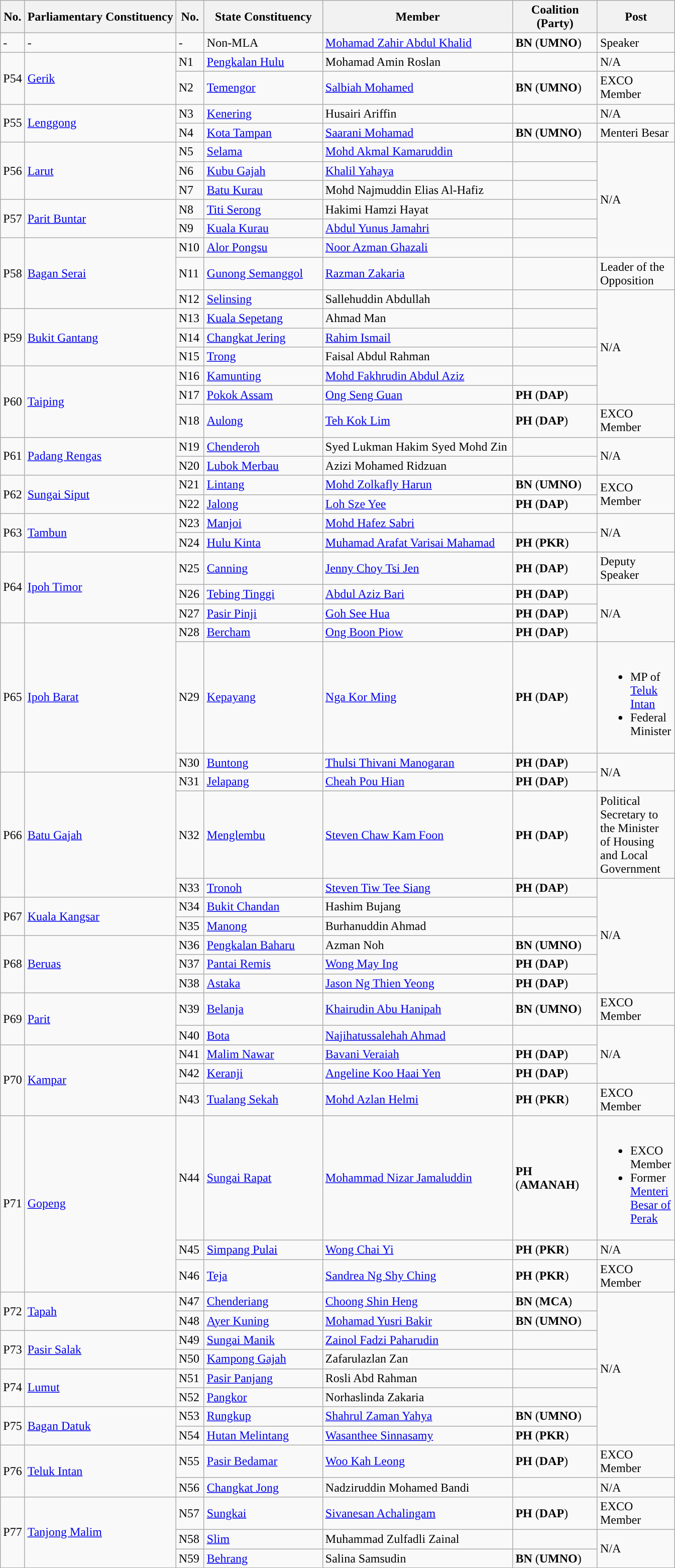<table class="wikitable">
<tr>
<th>No.</th>
<th>Parliamentary Constituency</th>
<th width="30">No.</th>
<th width="150">State Constituency</th>
<th width="245">Member</th>
<th width="105">Coalition (Party)</th>
<th width="95">Post</th>
</tr>
<tr>
<td>-</td>
<td>-</td>
<td>-</td>
<td>Non-MLA</td>
<td><a href='#'>Mohamad Zahir Abdul Khalid</a></td>
<td><strong>BN</strong> (<strong>UMNO</strong>)</td>
<td>Speaker</td>
</tr>
<tr>
<td rowspan="2">P54</td>
<td rowspan="2"><a href='#'>Gerik</a></td>
<td>N1</td>
<td><a href='#'>Pengkalan Hulu</a></td>
<td>Mohamad Amin Roslan</td>
<td></td>
<td>N/A</td>
</tr>
<tr>
<td>N2</td>
<td><a href='#'>Temengor</a></td>
<td><a href='#'>Salbiah Mohamed</a></td>
<td><strong>BN</strong> (<strong>UMNO</strong>)</td>
<td>EXCO Member</td>
</tr>
<tr>
<td rowspan="2">P55</td>
<td rowspan="2"><a href='#'>Lenggong</a></td>
<td>N3</td>
<td><a href='#'>Kenering</a></td>
<td>Husairi Ariffin</td>
<td></td>
<td>N/A</td>
</tr>
<tr>
<td>N4</td>
<td><a href='#'>Kota Tampan</a></td>
<td><a href='#'>Saarani Mohamad</a></td>
<td><strong>BN</strong> (<strong>UMNO</strong>)</td>
<td>Menteri Besar</td>
</tr>
<tr>
<td rowspan="3">P56</td>
<td rowspan="3"><a href='#'>Larut</a></td>
<td>N5</td>
<td><a href='#'>Selama</a></td>
<td><a href='#'>Mohd Akmal Kamaruddin</a></td>
<td></td>
<td rowspan="6">N/A</td>
</tr>
<tr>
<td>N6</td>
<td><a href='#'>Kubu Gajah</a></td>
<td><a href='#'>Khalil Yahaya</a></td>
<td></td>
</tr>
<tr>
<td>N7</td>
<td><a href='#'>Batu Kurau</a></td>
<td>Mohd Najmuddin Elias Al-Hafiz</td>
<td></td>
</tr>
<tr>
<td rowspan="2">P57</td>
<td rowspan="2"><a href='#'>Parit Buntar</a></td>
<td>N8</td>
<td><a href='#'>Titi Serong</a></td>
<td>Hakimi Hamzi Hayat</td>
<td></td>
</tr>
<tr>
<td>N9</td>
<td><a href='#'>Kuala Kurau</a></td>
<td><a href='#'>Abdul Yunus Jamahri</a></td>
<td></td>
</tr>
<tr>
<td rowspan="3">P58</td>
<td rowspan="3"><a href='#'>Bagan Serai</a></td>
<td>N10</td>
<td><a href='#'>Alor Pongsu</a></td>
<td><a href='#'>Noor Azman Ghazali</a></td>
<td></td>
</tr>
<tr>
<td>N11</td>
<td><a href='#'>Gunong Semanggol</a></td>
<td><a href='#'>Razman Zakaria</a></td>
<td></td>
<td>Leader of the Opposition</td>
</tr>
<tr>
<td>N12</td>
<td><a href='#'>Selinsing</a></td>
<td>Sallehuddin Abdullah</td>
<td></td>
<td rowspan="6">N/A</td>
</tr>
<tr>
<td rowspan="3">P59</td>
<td rowspan="3"><a href='#'>Bukit Gantang</a></td>
<td>N13</td>
<td><a href='#'>Kuala Sepetang</a></td>
<td>Ahmad Man</td>
<td></td>
</tr>
<tr>
<td>N14</td>
<td><a href='#'>Changkat Jering</a></td>
<td><a href='#'>Rahim Ismail</a></td>
<td></td>
</tr>
<tr>
<td>N15</td>
<td><a href='#'>Trong</a></td>
<td>Faisal Abdul Rahman</td>
<td></td>
</tr>
<tr>
<td rowspan="3">P60</td>
<td rowspan="3"><a href='#'>Taiping</a></td>
<td>N16</td>
<td><a href='#'>Kamunting</a></td>
<td><a href='#'>Mohd Fakhrudin Abdul Aziz</a></td>
<td></td>
</tr>
<tr>
<td>N17</td>
<td><a href='#'>Pokok Assam</a></td>
<td><a href='#'>Ong Seng Guan</a></td>
<td><strong>PH</strong> (<strong>DAP</strong>)</td>
</tr>
<tr>
<td>N18</td>
<td><a href='#'>Aulong</a></td>
<td><a href='#'>Teh Kok Lim</a></td>
<td><strong>PH</strong> (<strong>DAP</strong>)</td>
<td>EXCO Member</td>
</tr>
<tr>
<td rowspan="2">P61</td>
<td rowspan="2"><a href='#'>Padang Rengas</a></td>
<td>N19</td>
<td><a href='#'>Chenderoh</a></td>
<td>Syed Lukman Hakim Syed Mohd Zin</td>
<td></td>
<td rowspan=2>N/A</td>
</tr>
<tr>
<td>N20</td>
<td><a href='#'>Lubok Merbau</a></td>
<td>Azizi Mohamed Ridzuan</td>
<td></td>
</tr>
<tr>
<td rowspan="2">P62</td>
<td rowspan="2"><a href='#'>Sungai Siput</a></td>
<td>N21</td>
<td><a href='#'>Lintang</a></td>
<td><a href='#'>Mohd Zolkafly Harun</a></td>
<td><strong>BN</strong> (<strong>UMNO</strong>)</td>
<td rowspan="2">EXCO Member</td>
</tr>
<tr>
<td>N22</td>
<td><a href='#'>Jalong</a></td>
<td><a href='#'>Loh Sze Yee</a></td>
<td><strong>PH</strong> (<strong>DAP</strong>)</td>
</tr>
<tr>
<td rowspan="2">P63</td>
<td rowspan="2"><a href='#'>Tambun</a></td>
<td>N23</td>
<td><a href='#'>Manjoi</a></td>
<td><a href='#'>Mohd Hafez Sabri</a></td>
<td></td>
<td rowspan=2>N/A</td>
</tr>
<tr>
<td>N24</td>
<td><a href='#'>Hulu Kinta</a></td>
<td><a href='#'>Muhamad Arafat Varisai Mahamad</a></td>
<td><strong>PH</strong> (<strong>PKR</strong>)</td>
</tr>
<tr>
<td rowspan="3">P64</td>
<td rowspan="3"><a href='#'>Ipoh Timor</a></td>
<td>N25</td>
<td><a href='#'>Canning</a></td>
<td><a href='#'>Jenny Choy Tsi Jen</a></td>
<td><strong>PH</strong> (<strong>DAP</strong>)</td>
<td>Deputy Speaker</td>
</tr>
<tr>
<td>N26</td>
<td><a href='#'>Tebing Tinggi</a></td>
<td><a href='#'>Abdul Aziz Bari</a></td>
<td><strong>PH</strong> (<strong>DAP</strong>)</td>
<td rowspan=3>N/A</td>
</tr>
<tr>
<td>N27</td>
<td><a href='#'>Pasir Pinji</a></td>
<td><a href='#'>Goh See Hua</a></td>
<td><strong>PH</strong> (<strong>DAP</strong>)</td>
</tr>
<tr>
<td rowspan="3">P65</td>
<td rowspan="3"><a href='#'>Ipoh Barat</a></td>
<td>N28</td>
<td><a href='#'>Bercham</a></td>
<td><a href='#'>Ong Boon Piow</a></td>
<td><strong>PH</strong> (<strong>DAP</strong>)</td>
</tr>
<tr>
<td>N29</td>
<td><a href='#'>Kepayang</a></td>
<td><a href='#'>Nga Kor Ming</a></td>
<td><strong>PH</strong> (<strong>DAP</strong>)</td>
<td><br><ul><li>MP of <a href='#'>Teluk Intan</a></li><li>Federal Minister</li></ul></td>
</tr>
<tr>
<td>N30</td>
<td><a href='#'>Buntong</a></td>
<td><a href='#'>Thulsi Thivani Manogaran</a></td>
<td><strong>PH</strong> (<strong>DAP</strong>)</td>
<td rowspan="2">N/A</td>
</tr>
<tr>
<td rowspan="3">P66</td>
<td rowspan="3"><a href='#'>Batu Gajah</a></td>
<td>N31</td>
<td><a href='#'>Jelapang</a></td>
<td><a href='#'>Cheah Pou Hian</a></td>
<td><strong>PH</strong> (<strong>DAP</strong>)</td>
</tr>
<tr>
<td>N32</td>
<td><a href='#'>Menglembu</a></td>
<td><a href='#'>Steven Chaw Kam Foon</a></td>
<td><strong>PH</strong> (<strong>DAP</strong>)</td>
<td>Political Secretary to the Minister of Housing and Local Government</td>
</tr>
<tr>
<td>N33</td>
<td><a href='#'>Tronoh</a></td>
<td><a href='#'>Steven Tiw Tee Siang</a></td>
<td><strong>PH</strong> (<strong>DAP</strong>)</td>
<td rowspan="6">N/A</td>
</tr>
<tr>
<td rowspan="2">P67</td>
<td rowspan="2"><a href='#'>Kuala Kangsar</a></td>
<td>N34</td>
<td><a href='#'>Bukit Chandan</a></td>
<td>Hashim Bujang</td>
<td></td>
</tr>
<tr>
<td>N35</td>
<td><a href='#'>Manong</a></td>
<td>Burhanuddin Ahmad</td>
<td></td>
</tr>
<tr>
<td rowspan="3">P68</td>
<td rowspan="3"><a href='#'>Beruas</a></td>
<td>N36</td>
<td><a href='#'>Pengkalan Baharu</a></td>
<td>Azman Noh</td>
<td><strong>BN</strong> (<strong>UMNO</strong>)</td>
</tr>
<tr>
<td>N37</td>
<td><a href='#'>Pantai Remis</a></td>
<td><a href='#'>Wong May Ing</a></td>
<td><strong>PH</strong> (<strong>DAP</strong>)</td>
</tr>
<tr>
<td>N38</td>
<td><a href='#'>Astaka</a></td>
<td><a href='#'>Jason Ng Thien Yeong</a></td>
<td><strong>PH</strong> (<strong>DAP</strong>)</td>
</tr>
<tr>
<td rowspan="2">P69</td>
<td rowspan="2"><a href='#'>Parit</a></td>
<td>N39</td>
<td><a href='#'>Belanja</a></td>
<td><a href='#'>Khairudin Abu Hanipah</a></td>
<td><strong>BN</strong> (<strong>UMNO</strong>)</td>
<td>EXCO Member</td>
</tr>
<tr>
<td>N40</td>
<td><a href='#'>Bota</a></td>
<td><a href='#'>Najihatussalehah Ahmad</a></td>
<td></td>
<td rowspan="3">N/A</td>
</tr>
<tr>
<td rowspan="3">P70</td>
<td rowspan="3"><a href='#'>Kampar</a></td>
<td>N41</td>
<td><a href='#'>Malim Nawar</a></td>
<td><a href='#'>Bavani Veraiah</a></td>
<td><strong>PH</strong> (<strong>DAP</strong>)</td>
</tr>
<tr>
<td>N42</td>
<td><a href='#'>Keranji</a></td>
<td><a href='#'>Angeline Koo Haai Yen</a></td>
<td><strong>PH</strong> (<strong>DAP</strong>)</td>
</tr>
<tr>
<td>N43</td>
<td><a href='#'>Tualang Sekah</a></td>
<td><a href='#'>Mohd Azlan Helmi</a></td>
<td><strong>PH</strong> (<strong>PKR</strong>)</td>
<td>EXCO Member</td>
</tr>
<tr>
<td rowspan="3">P71</td>
<td rowspan="3"><a href='#'>Gopeng</a></td>
<td>N44</td>
<td><a href='#'>Sungai Rapat</a></td>
<td><a href='#'>Mohammad Nizar Jamaluddin</a></td>
<td><strong>PH</strong> (<strong>AMANAH</strong>)</td>
<td><br><ul><li>EXCO Member</li><li>Former <a href='#'>Menteri Besar of Perak</a></li></ul></td>
</tr>
<tr>
<td>N45</td>
<td><a href='#'>Simpang Pulai</a></td>
<td><a href='#'>Wong Chai Yi</a></td>
<td><strong>PH</strong> (<strong>PKR</strong>)</td>
<td>N/A</td>
</tr>
<tr>
<td>N46</td>
<td><a href='#'>Teja</a></td>
<td><a href='#'>Sandrea Ng Shy Ching</a></td>
<td><strong>PH</strong> (<strong>PKR</strong>)</td>
<td>EXCO Member</td>
</tr>
<tr>
<td rowspan="2">P72</td>
<td rowspan="2"><a href='#'>Tapah</a></td>
<td>N47</td>
<td><a href='#'>Chenderiang</a></td>
<td><a href='#'>Choong Shin Heng</a></td>
<td><strong>BN</strong> (<strong>MCA</strong>)</td>
<td rowspan="8">N/A</td>
</tr>
<tr>
<td>N48</td>
<td><a href='#'>Ayer Kuning</a></td>
<td><a href='#'>Mohamad Yusri Bakir</a></td>
<td><strong>BN</strong> (<strong>UMNO</strong>)</td>
</tr>
<tr>
<td rowspan="2">P73</td>
<td rowspan="2"><a href='#'>Pasir Salak</a></td>
<td>N49</td>
<td><a href='#'>Sungai Manik</a></td>
<td><a href='#'>Zainol Fadzi Paharudin</a></td>
<td></td>
</tr>
<tr>
<td>N50</td>
<td><a href='#'>Kampong Gajah</a></td>
<td>Zafarulazlan Zan</td>
<td></td>
</tr>
<tr>
<td rowspan="2">P74</td>
<td rowspan="2"><a href='#'>Lumut</a></td>
<td>N51</td>
<td><a href='#'>Pasir Panjang</a></td>
<td>Rosli Abd Rahman</td>
<td></td>
</tr>
<tr>
<td>N52</td>
<td><a href='#'>Pangkor</a></td>
<td>Norhaslinda Zakaria</td>
<td></td>
</tr>
<tr>
<td rowspan="2">P75</td>
<td rowspan="2"><a href='#'>Bagan Datuk</a></td>
<td>N53</td>
<td><a href='#'>Rungkup</a></td>
<td><a href='#'>Shahrul Zaman Yahya</a></td>
<td><strong>BN</strong> (<strong>UMNO</strong>)</td>
</tr>
<tr>
<td>N54</td>
<td><a href='#'>Hutan Melintang</a></td>
<td><a href='#'>Wasanthee Sinnasamy</a></td>
<td><strong>PH</strong> (<strong>PKR</strong>)</td>
</tr>
<tr>
<td rowspan="2">P76</td>
<td rowspan="2"><a href='#'>Teluk Intan</a></td>
<td>N55</td>
<td><a href='#'>Pasir Bedamar</a></td>
<td><a href='#'>Woo Kah Leong</a></td>
<td><strong>PH</strong> (<strong>DAP</strong>)</td>
<td>EXCO Member</td>
</tr>
<tr>
<td>N56</td>
<td><a href='#'>Changkat Jong</a></td>
<td>Nadziruddin Mohamed Bandi</td>
<td></td>
<td>N/A</td>
</tr>
<tr>
<td rowspan="3">P77</td>
<td rowspan="3"><a href='#'>Tanjong Malim</a></td>
<td>N57</td>
<td><a href='#'>Sungkai</a></td>
<td><a href='#'>Sivanesan Achalingam</a></td>
<td><strong>PH</strong> (<strong>DAP</strong>)</td>
<td>EXCO Member</td>
</tr>
<tr>
<td>N58</td>
<td><a href='#'>Slim</a></td>
<td>Muhammad Zulfadli Zainal</td>
<td></td>
<td rowspan="2">N/A</td>
</tr>
<tr>
<td>N59</td>
<td><a href='#'>Behrang</a></td>
<td>Salina Samsudin</td>
<td><strong>BN</strong> (<strong>UMNO</strong>)</td>
</tr>
</table>
